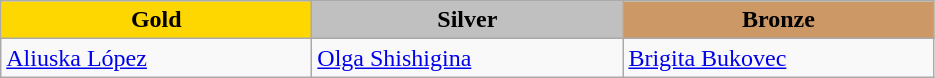<table class="wikitable" style="text-align:left">
<tr align="center">
<td width=200 bgcolor=gold><strong>Gold</strong></td>
<td width=200 bgcolor=silver><strong>Silver</strong></td>
<td width=200 bgcolor=CC9966><strong>Bronze</strong></td>
</tr>
<tr>
<td><a href='#'>Aliuska López</a><br><em></em></td>
<td><a href='#'>Olga Shishigina</a><br><em></em></td>
<td><a href='#'>Brigita Bukovec</a><br><em></em></td>
</tr>
</table>
